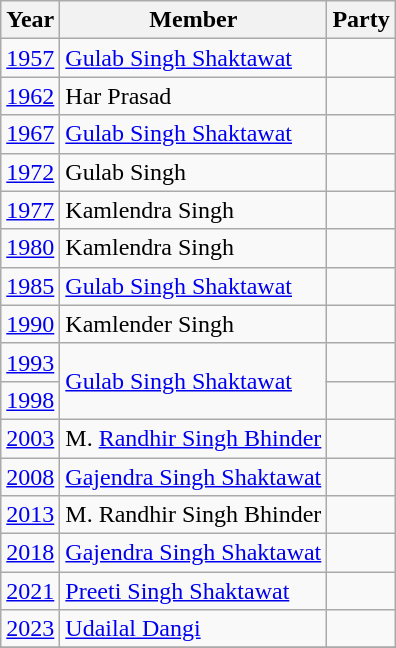<table class="wikitable sortable">
<tr>
<th>Year</th>
<th>Member</th>
<th colspan="2">Party</th>
</tr>
<tr>
<td><a href='#'>1957</a></td>
<td><a href='#'>Gulab Singh Shaktawat</a></td>
<td></td>
</tr>
<tr>
<td><a href='#'>1962</a></td>
<td>Har Prasad</td>
<td></td>
</tr>
<tr>
<td><a href='#'>1967</a></td>
<td><a href='#'>Gulab Singh Shaktawat</a></td>
<td></td>
</tr>
<tr>
<td><a href='#'>1972</a></td>
<td>Gulab Singh</td>
<td></td>
</tr>
<tr>
<td><a href='#'>1977</a></td>
<td>Kamlendra Singh</td>
<td></td>
</tr>
<tr>
<td><a href='#'>1980</a></td>
<td>Kamlendra Singh</td>
<td></td>
</tr>
<tr>
<td><a href='#'>1985</a></td>
<td><a href='#'>Gulab Singh Shaktawat</a></td>
<td></td>
</tr>
<tr>
<td><a href='#'>1990</a></td>
<td>Kamlender Singh</td>
<td></td>
</tr>
<tr>
<td><a href='#'>1993</a></td>
<td rowspan="2"><a href='#'>Gulab Singh Shaktawat</a></td>
<td></td>
</tr>
<tr>
<td><a href='#'>1998</a></td>
</tr>
<tr>
<td><a href='#'>2003</a></td>
<td>M. <a href='#'>Randhir Singh Bhinder</a></td>
<td></td>
</tr>
<tr>
<td><a href='#'>2008</a></td>
<td><a href='#'>Gajendra Singh Shaktawat</a></td>
<td></td>
</tr>
<tr>
<td><a href='#'>2013</a></td>
<td>M. Randhir Singh Bhinder</td>
<td></td>
</tr>
<tr>
<td><a href='#'>2018</a></td>
<td><a href='#'>Gajendra Singh Shaktawat</a></td>
<td></td>
</tr>
<tr>
<td><a href='#'>2021</a></td>
<td><a href='#'>Preeti Singh Shaktawat</a></td>
</tr>
<tr>
<td><a href='#'>2023</a></td>
<td><a href='#'>Udailal Dangi</a></td>
<td></td>
</tr>
<tr>
</tr>
</table>
